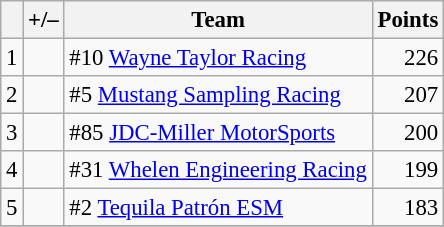<table class="wikitable" style="font-size: 95%;">
<tr>
<th scope="col"></th>
<th scope="col">+/–</th>
<th scope="col">Team</th>
<th scope="col">Points</th>
</tr>
<tr>
<td align=center>1</td>
<td align="left"></td>
<td> #10 <a href='#'>Wayne Taylor Racing</a></td>
<td align=right>226</td>
</tr>
<tr>
<td align=center>2</td>
<td align="left"></td>
<td> #5 <a href='#'>Mustang Sampling Racing</a></td>
<td align=right>207</td>
</tr>
<tr>
<td align=center>3</td>
<td align="left"></td>
<td> #85 <a href='#'>JDC-Miller MotorSports</a></td>
<td align=right>200</td>
</tr>
<tr>
<td align=center>4</td>
<td align="left"></td>
<td> #31 <a href='#'>Whelen Engineering Racing</a></td>
<td align=right>199</td>
</tr>
<tr>
<td align=center>5</td>
<td align="left"></td>
<td>  #2 <a href='#'>Tequila Patrón ESM</a></td>
<td align=right>183</td>
</tr>
<tr>
</tr>
</table>
